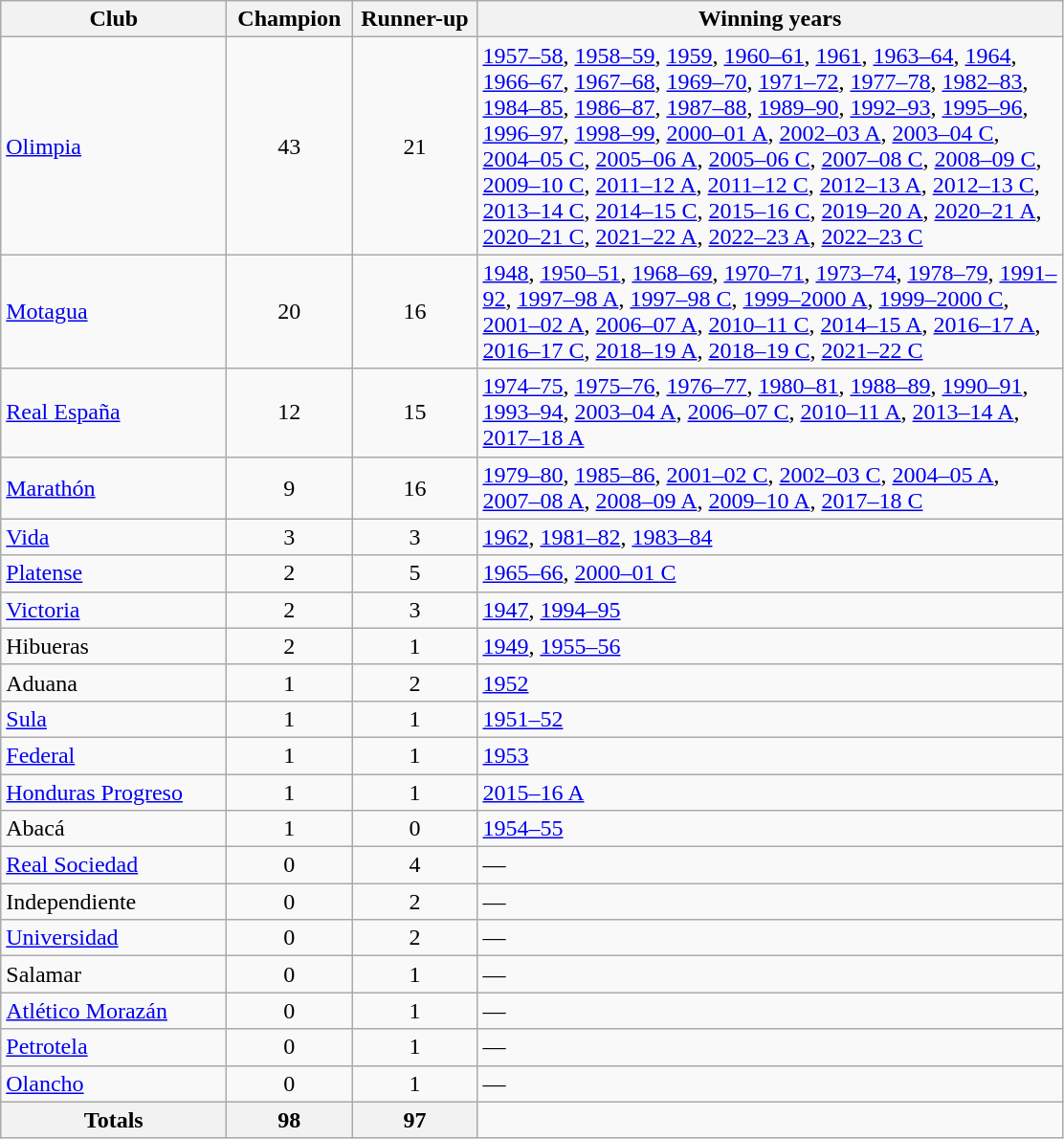<table class="wikitable">
<tr>
<th width="150 ">Club</th>
<th width="80 ">Champion</th>
<th width="80 ">Runner-up</th>
<th width="400 ">Winning years</th>
</tr>
<tr>
<td><a href='#'>Olimpia</a></td>
<td align="center">43</td>
<td align="center">21</td>
<td><a href='#'>1957–58</a>, <a href='#'>1958–59</a>, <a href='#'>1959</a>, <a href='#'>1960–61</a>, <a href='#'>1961</a>, <a href='#'>1963–64</a>, <a href='#'>1964</a>, <a href='#'>1966–67</a>, <a href='#'>1967–68</a>, <a href='#'>1969–70</a>, <a href='#'>1971–72</a>, <a href='#'>1977–78</a>, <a href='#'>1982–83</a>, <a href='#'>1984–85</a>, <a href='#'>1986–87</a>, <a href='#'>1987–88</a>, <a href='#'>1989–90</a>, <a href='#'>1992–93</a>, <a href='#'>1995–96</a>, <a href='#'>1996–97</a>, <a href='#'>1998–99</a>, <a href='#'>2000–01 A</a>, <a href='#'>2002–03 A</a>, <a href='#'>2003–04 C</a>, <a href='#'>2004–05 C</a>, <a href='#'>2005–06 A</a>, <a href='#'>2005–06 C</a>, <a href='#'>2007–08 C</a>, <a href='#'>2008–09 C</a>, <a href='#'>2009–10 C</a>, <a href='#'>2011–12 A</a>, <a href='#'>2011–12 C</a>, <a href='#'>2012–13 A</a>, <a href='#'>2012–13 C</a>, <a href='#'>2013–14 C</a>, <a href='#'>2014–15 C</a>, <a href='#'>2015–16 C</a>, <a href='#'>2019–20 A</a>, <a href='#'>2020–21 A</a>, <a href='#'>2020–21 C</a>, <a href='#'>2021–22 A</a>, <a href='#'>2022–23 A</a>, <a href='#'>2022–23 C</a></td>
</tr>
<tr>
<td><a href='#'>Motagua</a></td>
<td align="center">20</td>
<td align="center">16</td>
<td><a href='#'>1948</a>, <a href='#'>1950–51</a>, <a href='#'>1968–69</a>, <a href='#'>1970–71</a>, <a href='#'>1973–74</a>, <a href='#'>1978–79</a>, <a href='#'>1991–92</a>, <a href='#'>1997–98 A</a>, <a href='#'>1997–98 C</a>, <a href='#'>1999–2000 A</a>, <a href='#'>1999–2000 C</a>, <a href='#'>2001–02 A</a>, <a href='#'>2006–07 A</a>, <a href='#'>2010–11 C</a>, <a href='#'>2014–15 A</a>, <a href='#'>2016–17 A</a>, <a href='#'>2016–17 C</a>, <a href='#'>2018–19 A</a>, <a href='#'>2018–19 C</a>, <a href='#'>2021–22 C</a></td>
</tr>
<tr>
<td><a href='#'>Real España</a></td>
<td align="center">12</td>
<td align="center">15</td>
<td><a href='#'>1974–75</a>, <a href='#'>1975–76</a>, <a href='#'>1976–77</a>, <a href='#'>1980–81</a>, <a href='#'>1988–89</a>, <a href='#'>1990–91</a>, <a href='#'>1993–94</a>, <a href='#'>2003–04 A</a>, <a href='#'>2006–07 C</a>, <a href='#'>2010–11 A</a>, <a href='#'>2013–14 A</a>, <a href='#'>2017–18 A</a></td>
</tr>
<tr>
<td><a href='#'>Marathón</a></td>
<td align="center">9</td>
<td align="center">16</td>
<td><a href='#'>1979–80</a>, <a href='#'>1985–86</a>, <a href='#'>2001–02 C</a>, <a href='#'>2002–03 C</a>, <a href='#'>2004–05 A</a>, <a href='#'>2007–08 A</a>, <a href='#'>2008–09 A</a>, <a href='#'>2009–10 A</a>, <a href='#'>2017–18 C</a></td>
</tr>
<tr>
<td><a href='#'>Vida</a></td>
<td align="center">3</td>
<td align="center">3</td>
<td><a href='#'>1962</a>, <a href='#'>1981–82</a>, <a href='#'>1983–84</a></td>
</tr>
<tr>
<td><a href='#'>Platense</a></td>
<td align="center">2</td>
<td align="center">5</td>
<td><a href='#'>1965–66</a>, <a href='#'>2000–01 C</a></td>
</tr>
<tr>
<td><a href='#'>Victoria</a></td>
<td align="center">2</td>
<td align="center">3</td>
<td><a href='#'>1947</a>, <a href='#'>1994–95</a></td>
</tr>
<tr>
<td>Hibueras</td>
<td align="center">2</td>
<td align="center">1</td>
<td><a href='#'>1949</a>, <a href='#'>1955–56</a></td>
</tr>
<tr>
<td>Aduana</td>
<td align="center">1</td>
<td align="center">2</td>
<td><a href='#'>1952</a></td>
</tr>
<tr>
<td><a href='#'>Sula</a></td>
<td align="center">1</td>
<td align="center">1</td>
<td><a href='#'>1951–52</a></td>
</tr>
<tr>
<td><a href='#'>Federal</a></td>
<td align="center">1</td>
<td align="center">1</td>
<td><a href='#'>1953</a></td>
</tr>
<tr>
<td><a href='#'>Honduras Progreso</a></td>
<td align="center">1</td>
<td align="center">1</td>
<td><a href='#'>2015–16 A</a></td>
</tr>
<tr>
<td>Abacá</td>
<td align="center">1</td>
<td align="center">0</td>
<td><a href='#'>1954–55</a></td>
</tr>
<tr>
<td><a href='#'>Real Sociedad</a></td>
<td align="center">0</td>
<td align="center">4</td>
<td>—</td>
</tr>
<tr>
<td>Independiente</td>
<td align="center">0</td>
<td align="center">2</td>
<td>—</td>
</tr>
<tr>
<td><a href='#'>Universidad</a></td>
<td align="center">0</td>
<td align="center">2</td>
<td>—</td>
</tr>
<tr>
<td>Salamar</td>
<td align="center">0</td>
<td align="center">1</td>
<td>—</td>
</tr>
<tr>
<td><a href='#'>Atlético Morazán</a></td>
<td align="center">0</td>
<td align="center">1</td>
<td>—</td>
</tr>
<tr>
<td><a href='#'>Petrotela</a></td>
<td align="center">0</td>
<td align="center">1</td>
<td>—</td>
</tr>
<tr>
<td><a href='#'>Olancho</a></td>
<td align="center">0</td>
<td align="center">1</td>
<td>—</td>
</tr>
<tr>
<th>Totals</th>
<th>98</th>
<th>97</th>
</tr>
</table>
